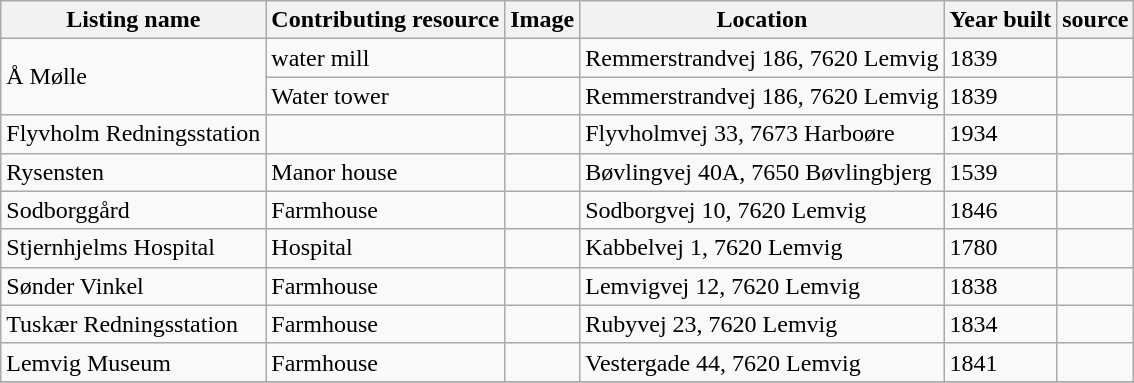<table class="wikitable sortable">
<tr>
<th>Listing name</th>
<th>Contributing resource</th>
<th>Image</th>
<th>Location</th>
<th>Year built</th>
<th>source</th>
</tr>
<tr>
<td rowspan="2">Å Mølle</td>
<td>water mill</td>
<td></td>
<td>Remmerstrandvej 186, 7620 Lemvig</td>
<td>1839</td>
<td></td>
</tr>
<tr>
<td>Water tower</td>
<td></td>
<td>Remmerstrandvej 186, 7620 Lemvig</td>
<td>1839</td>
<td></td>
</tr>
<tr>
<td>Flyvholm Redningsstation</td>
<td></td>
<td></td>
<td>Flyvholmvej 33, 7673 Harboøre</td>
<td>1934</td>
<td></td>
</tr>
<tr>
<td>Rysensten</td>
<td>Manor house</td>
<td></td>
<td>Bøvlingvej 40A, 7650 Bøvlingbjerg</td>
<td>1539</td>
<td></td>
</tr>
<tr>
<td>Sodborggård</td>
<td>Farmhouse</td>
<td></td>
<td>Sodborgvej 10, 7620 Lemvig</td>
<td>1846</td>
<td></td>
</tr>
<tr>
<td>Stjernhjelms Hospital</td>
<td>Hospital</td>
<td></td>
<td>Kabbelvej 1, 7620 Lemvig</td>
<td>1780</td>
<td></td>
</tr>
<tr>
<td>Sønder Vinkel</td>
<td>Farmhouse</td>
<td></td>
<td>Lemvigvej 12, 7620 Lemvig</td>
<td>1838</td>
<td></td>
</tr>
<tr>
<td>Tuskær Redningsstation</td>
<td>Farmhouse</td>
<td></td>
<td>Rubyvej 23, 7620 Lemvig</td>
<td>1834</td>
<td></td>
</tr>
<tr>
<td>Lemvig Museum</td>
<td>Farmhouse</td>
<td></td>
<td>Vestergade 44, 7620 Lemvig</td>
<td>1841</td>
<td></td>
</tr>
<tr>
</tr>
</table>
